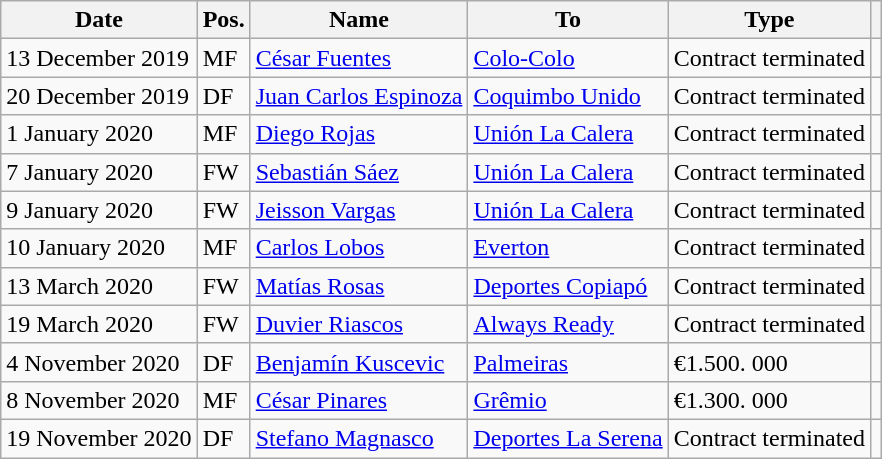<table class="wikitable">
<tr>
<th>Date</th>
<th>Pos.</th>
<th>Name</th>
<th>To</th>
<th>Type</th>
<th></th>
</tr>
<tr>
<td>13 December 2019</td>
<td>MF</td>
<td> <a href='#'>César Fuentes</a></td>
<td><a href='#'>Colo-Colo</a></td>
<td>Contract terminated</td>
<td></td>
</tr>
<tr>
<td>20 December 2019</td>
<td>DF</td>
<td> <a href='#'>Juan Carlos Espinoza</a></td>
<td><a href='#'>Coquimbo Unido</a></td>
<td>Contract terminated</td>
<td></td>
</tr>
<tr>
<td>1 January 2020</td>
<td>MF</td>
<td> <a href='#'>Diego Rojas</a></td>
<td><a href='#'>Unión La Calera</a></td>
<td>Contract terminated</td>
<td></td>
</tr>
<tr>
<td>7 January 2020</td>
<td>FW</td>
<td> <a href='#'>Sebastián Sáez</a></td>
<td><a href='#'>Unión La Calera</a></td>
<td>Contract terminated</td>
<td></td>
</tr>
<tr>
<td>9 January 2020</td>
<td>FW</td>
<td> <a href='#'>Jeisson Vargas</a></td>
<td><a href='#'>Unión La Calera</a></td>
<td>Contract terminated</td>
<td></td>
</tr>
<tr>
<td>10 January 2020</td>
<td>MF</td>
<td> <a href='#'>Carlos Lobos</a></td>
<td><a href='#'>Everton</a></td>
<td>Contract terminated</td>
<td></td>
</tr>
<tr>
<td>13 March 2020</td>
<td>FW</td>
<td> <a href='#'>Matías Rosas</a></td>
<td><a href='#'>Deportes Copiapó</a></td>
<td>Contract terminated</td>
<td></td>
</tr>
<tr>
<td>19 March 2020</td>
<td>FW</td>
<td> <a href='#'>Duvier Riascos</a></td>
<td> <a href='#'>Always Ready</a></td>
<td>Contract terminated</td>
<td></td>
</tr>
<tr>
<td>4 November 2020</td>
<td>DF</td>
<td> <a href='#'>Benjamín Kuscevic</a></td>
<td> <a href='#'>Palmeiras</a></td>
<td>€1.500. 000</td>
<td></td>
</tr>
<tr>
<td>8 November 2020</td>
<td>MF</td>
<td> <a href='#'>César Pinares</a></td>
<td> <a href='#'>Grêmio</a></td>
<td>€1.300. 000</td>
<td></td>
</tr>
<tr>
<td>19 November 2020</td>
<td>DF</td>
<td> <a href='#'>Stefano Magnasco</a></td>
<td><a href='#'>Deportes La Serena</a></td>
<td>Contract terminated</td>
<td></td>
</tr>
</table>
